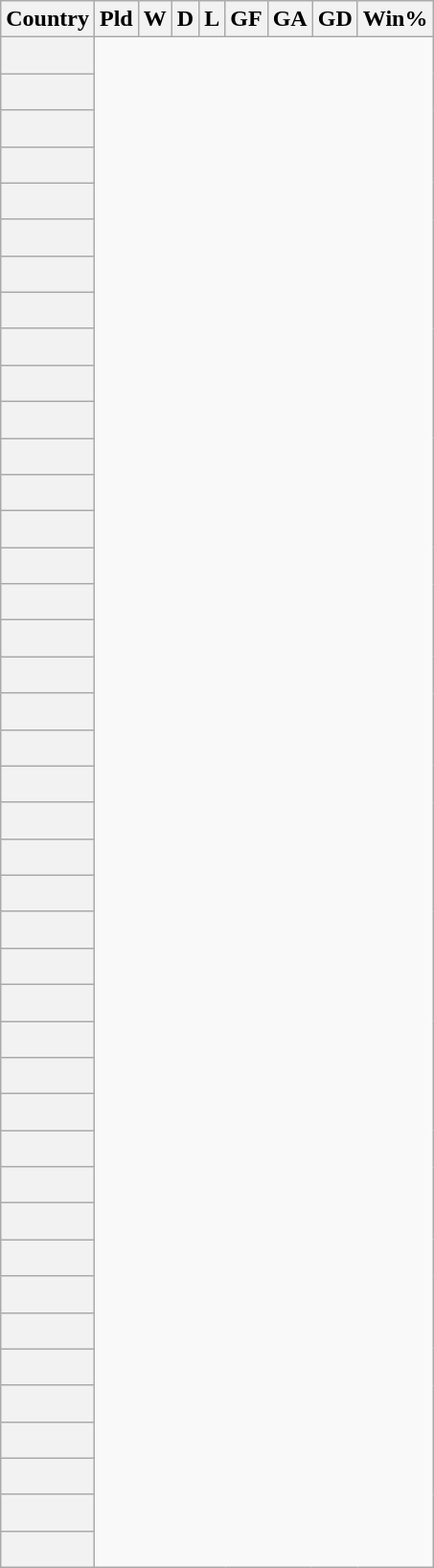<table class="wikitable sortable plainrowheaders" style="text-align:center">
<tr>
<th scope="col">Country</th>
<th scope="col">Pld</th>
<th scope="col">W</th>
<th scope="col">D</th>
<th scope="col">L</th>
<th scope="col">GF</th>
<th scope="col">GA</th>
<th scope="col">GD</th>
<th scope="col">Win%</th>
</tr>
<tr>
<th scope="row"><br></th>
</tr>
<tr>
<th scope="row"><br></th>
</tr>
<tr>
<th scope="row"><br></th>
</tr>
<tr>
<th scope="row"><br></th>
</tr>
<tr>
<th scope="row"><br></th>
</tr>
<tr>
<th scope="row"><br></th>
</tr>
<tr>
<th scope="row"><br></th>
</tr>
<tr>
<th scope="row"><br></th>
</tr>
<tr>
<th scope="row"><br></th>
</tr>
<tr>
<th scope="row"><br></th>
</tr>
<tr>
<th scope="row"><br></th>
</tr>
<tr>
<th scope="row"><br></th>
</tr>
<tr>
<th scope="row"><br></th>
</tr>
<tr>
<th scope="row"><br></th>
</tr>
<tr>
<th scope="row"><br></th>
</tr>
<tr>
<th scope="row"><br></th>
</tr>
<tr>
<th scope="row"><br></th>
</tr>
<tr>
<th scope="row"><br></th>
</tr>
<tr>
<th scope="row"><br></th>
</tr>
<tr>
<th scope="row"><br></th>
</tr>
<tr>
<th scope="row"><br></th>
</tr>
<tr>
<th scope="row"><br></th>
</tr>
<tr>
<th scope="row"><br></th>
</tr>
<tr>
<th scope="row"><br></th>
</tr>
<tr>
<th scope="row"><br></th>
</tr>
<tr>
<th scope="row"><br></th>
</tr>
<tr>
<th scope="row"><br></th>
</tr>
<tr>
<th scope="row"><br></th>
</tr>
<tr>
<th scope="row"><br></th>
</tr>
<tr>
<th scope="row"><br></th>
</tr>
<tr>
<th scope="row"><br></th>
</tr>
<tr>
<th scope="row"><br></th>
</tr>
<tr>
<th scope="row"><br></th>
</tr>
<tr>
<th scope="row"><br></th>
</tr>
<tr>
<th scope="row"><br></th>
</tr>
<tr>
<th scope="row"><br></th>
</tr>
<tr>
<th scope="row"><br></th>
</tr>
<tr>
<th scope="row"><br></th>
</tr>
<tr>
<th scope="row"><br></th>
</tr>
<tr>
<th scope="row"><br></th>
</tr>
<tr>
<th scope="row"><br></th>
</tr>
<tr>
<th scope="row"><br></th>
</tr>
</table>
